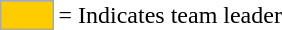<table>
<tr>
<td style="background:#fc0; border:1px solid #aaa; width:2em;"></td>
<td>= Indicates team leader</td>
</tr>
</table>
